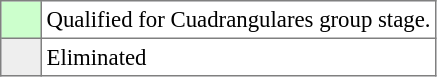<table bgcolor="#f7f8ff" cellpadding="3" cellspacing="0" border="1" style="font-size: 95%; border: gray solid 1px; border-collapse: collapse;text-align:center;">
<tr>
<td style="background:#CCFFCC;" width="20"></td>
<td bgcolor="#ffffff" align="left">Qualified for Cuadrangulares group stage.</td>
</tr>
<tr>
<td style="background: #EEEEEE;" width="20"></td>
<td bgcolor="#ffffff" align="left">Eliminated</td>
</tr>
</table>
